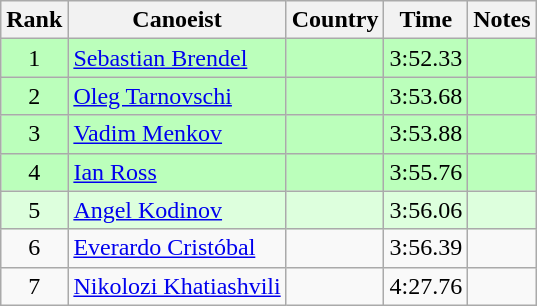<table class="wikitable" style="text-align:center">
<tr>
<th>Rank</th>
<th>Canoeist</th>
<th>Country</th>
<th>Time</th>
<th>Notes</th>
</tr>
<tr bgcolor=bbffbb>
<td>1</td>
<td align="left"><a href='#'>Sebastian Brendel</a></td>
<td align="left"></td>
<td>3:52.33</td>
<td></td>
</tr>
<tr bgcolor=bbffbb>
<td>2</td>
<td align="left"><a href='#'>Oleg Tarnovschi</a></td>
<td align="left"></td>
<td>3:53.68</td>
<td></td>
</tr>
<tr bgcolor=bbffbb>
<td>3</td>
<td align="left"><a href='#'>Vadim Menkov</a></td>
<td align="left"></td>
<td>3:53.88</td>
<td></td>
</tr>
<tr bgcolor=bbffbb>
<td>4</td>
<td align="left"><a href='#'>Ian Ross</a></td>
<td align="left"></td>
<td>3:55.76</td>
<td></td>
</tr>
<tr bgcolor=ddffdd>
<td>5</td>
<td align="left"><a href='#'>Angel Kodinov</a></td>
<td align="left"></td>
<td>3:56.06</td>
<td></td>
</tr>
<tr>
<td>6</td>
<td align="left"><a href='#'>Everardo Cristóbal</a></td>
<td align="left"></td>
<td>3:56.39</td>
<td></td>
</tr>
<tr>
<td>7</td>
<td align="left"><a href='#'>Nikolozi Khatiashvili</a></td>
<td align="left"></td>
<td>4:27.76</td>
<td></td>
</tr>
</table>
